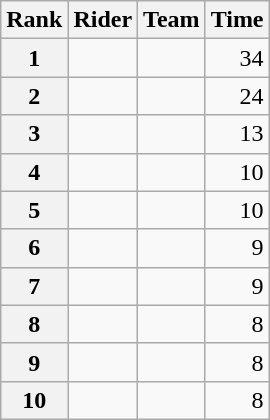<table class="wikitable" margin-bottom:0;">
<tr>
<th scope="col">Rank</th>
<th scope="col">Rider</th>
<th scope="col">Team</th>
<th scope="col">Time</th>
</tr>
<tr>
<th scope="row">1</th>
<td> </td>
<td></td>
<td align="right">34</td>
</tr>
<tr>
<th scope="row">2</th>
<td></td>
<td></td>
<td align="right">24</td>
</tr>
<tr>
<th scope="row">3</th>
<td></td>
<td></td>
<td align="right">13</td>
</tr>
<tr>
<th scope="row">4</th>
<td> </td>
<td></td>
<td align="right">10</td>
</tr>
<tr>
<th scope="row">5</th>
<td></td>
<td></td>
<td align="right">10</td>
</tr>
<tr>
<th scope="row">6</th>
<td></td>
<td></td>
<td align="right">9</td>
</tr>
<tr>
<th scope="row">7</th>
<td></td>
<td></td>
<td align="right">9</td>
</tr>
<tr>
<th scope="row">8</th>
<td></td>
<td></td>
<td align="right">8</td>
</tr>
<tr>
<th scope="row">9</th>
<td></td>
<td></td>
<td align="right">8</td>
</tr>
<tr>
<th scope="row">10</th>
<td></td>
<td></td>
<td align="right">8</td>
</tr>
</table>
